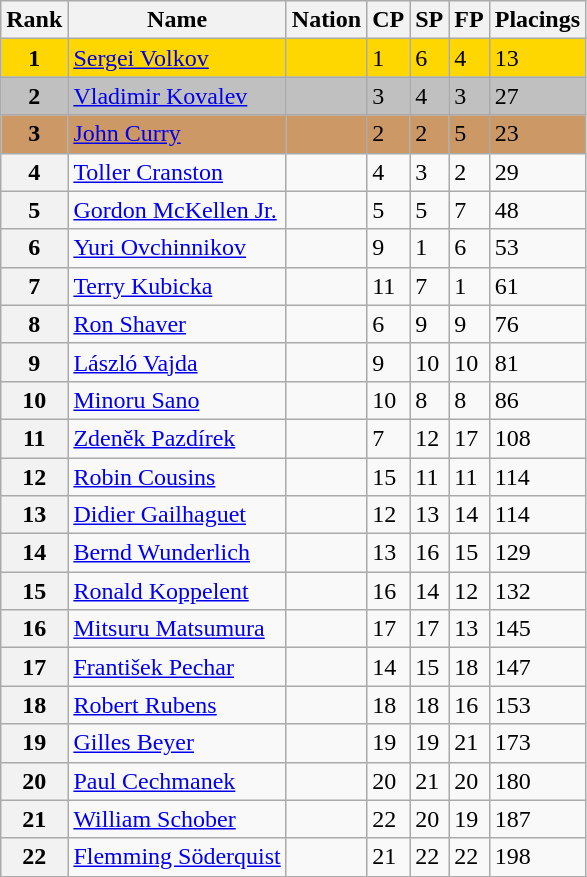<table class="wikitable">
<tr>
<th>Rank</th>
<th>Name</th>
<th>Nation</th>
<th>CP</th>
<th>SP</th>
<th>FP</th>
<th>Placings</th>
</tr>
<tr bgcolor=gold>
<td align=center><strong>1</strong></td>
<td><a href='#'>Sergei Volkov</a></td>
<td></td>
<td>1</td>
<td>6</td>
<td>4</td>
<td>13</td>
</tr>
<tr bgcolor=silver>
<td align=center><strong>2</strong></td>
<td><a href='#'>Vladimir Kovalev</a></td>
<td></td>
<td>3</td>
<td>4</td>
<td>3</td>
<td>27</td>
</tr>
<tr bgcolor=cc9966>
<td align=center><strong>3</strong></td>
<td><a href='#'>John Curry</a></td>
<td></td>
<td>2</td>
<td>2</td>
<td>5</td>
<td>23</td>
</tr>
<tr>
<th>4</th>
<td><a href='#'>Toller Cranston</a></td>
<td></td>
<td>4</td>
<td>3</td>
<td>2</td>
<td>29</td>
</tr>
<tr>
<th>5</th>
<td><a href='#'>Gordon McKellen Jr.</a></td>
<td></td>
<td>5</td>
<td>5</td>
<td>7</td>
<td>48</td>
</tr>
<tr>
<th>6</th>
<td><a href='#'>Yuri Ovchinnikov</a></td>
<td></td>
<td>9</td>
<td>1</td>
<td>6</td>
<td>53</td>
</tr>
<tr>
<th>7</th>
<td><a href='#'>Terry Kubicka</a></td>
<td></td>
<td>11</td>
<td>7</td>
<td>1</td>
<td>61</td>
</tr>
<tr>
<th>8</th>
<td><a href='#'>Ron Shaver</a></td>
<td></td>
<td>6</td>
<td>9</td>
<td>9</td>
<td>76</td>
</tr>
<tr>
<th>9</th>
<td><a href='#'>László Vajda</a></td>
<td></td>
<td>9</td>
<td>10</td>
<td>10</td>
<td>81</td>
</tr>
<tr>
<th>10</th>
<td><a href='#'>Minoru Sano</a></td>
<td></td>
<td>10</td>
<td>8</td>
<td>8</td>
<td>86</td>
</tr>
<tr>
<th>11</th>
<td><a href='#'>Zdeněk Pazdírek</a></td>
<td></td>
<td>7</td>
<td>12</td>
<td>17</td>
<td>108</td>
</tr>
<tr>
<th>12</th>
<td><a href='#'>Robin Cousins</a></td>
<td></td>
<td>15</td>
<td>11</td>
<td>11</td>
<td>114</td>
</tr>
<tr>
<th>13</th>
<td><a href='#'>Didier Gailhaguet</a></td>
<td></td>
<td>12</td>
<td>13</td>
<td>14</td>
<td>114</td>
</tr>
<tr>
<th>14</th>
<td><a href='#'>Bernd Wunderlich</a></td>
<td></td>
<td>13</td>
<td>16</td>
<td>15</td>
<td>129</td>
</tr>
<tr>
<th>15</th>
<td><a href='#'>Ronald Koppelent</a></td>
<td></td>
<td>16</td>
<td>14</td>
<td>12</td>
<td>132</td>
</tr>
<tr>
<th>16</th>
<td><a href='#'>Mitsuru Matsumura</a></td>
<td></td>
<td>17</td>
<td>17</td>
<td>13</td>
<td>145</td>
</tr>
<tr>
<th>17</th>
<td><a href='#'>František Pechar</a></td>
<td></td>
<td>14</td>
<td>15</td>
<td>18</td>
<td>147</td>
</tr>
<tr>
<th>18</th>
<td><a href='#'>Robert Rubens</a></td>
<td></td>
<td>18</td>
<td>18</td>
<td>16</td>
<td>153</td>
</tr>
<tr>
<th>19</th>
<td><a href='#'>Gilles Beyer</a></td>
<td></td>
<td>19</td>
<td>19</td>
<td>21</td>
<td>173</td>
</tr>
<tr>
<th>20</th>
<td><a href='#'>Paul Cechmanek</a></td>
<td></td>
<td>20</td>
<td>21</td>
<td>20</td>
<td>180</td>
</tr>
<tr>
<th>21</th>
<td><a href='#'>William Schober</a></td>
<td></td>
<td>22</td>
<td>20</td>
<td>19</td>
<td>187</td>
</tr>
<tr>
<th>22</th>
<td><a href='#'>Flemming Söderquist</a></td>
<td></td>
<td>21</td>
<td>22</td>
<td>22</td>
<td>198</td>
</tr>
</table>
